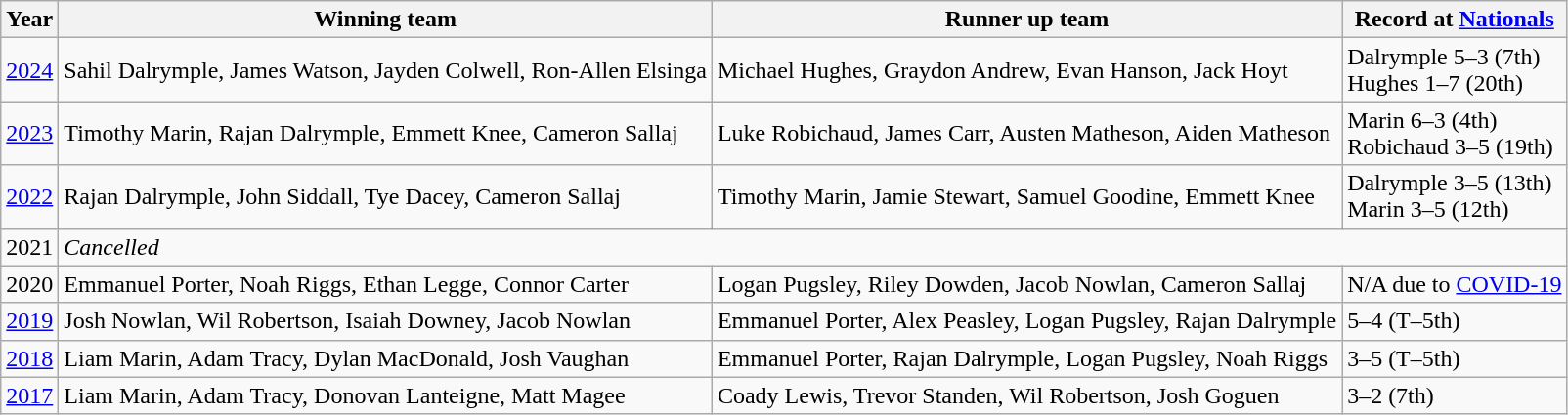<table class="wikitable">
<tr>
<th scope="col">Year</th>
<th scope="col">Winning team</th>
<th scope="col">Runner up team</th>
<th scope="col">Record at <a href='#'>Nationals</a></th>
</tr>
<tr>
<td><a href='#'>2024</a></td>
<td>Sahil Dalrymple, James Watson, Jayden Colwell, Ron-Allen Elsinga</td>
<td>Michael Hughes, Graydon Andrew, Evan Hanson, Jack Hoyt</td>
<td>Dalrymple 5–3 (7th) <br> Hughes 1–7 (20th)</td>
</tr>
<tr>
<td><a href='#'>2023</a></td>
<td>Timothy Marin, Rajan Dalrymple, Emmett Knee, Cameron Sallaj</td>
<td>Luke Robichaud, James Carr, Austen Matheson, Aiden Matheson</td>
<td>Marin 6–3 (4th) <br> Robichaud 3–5 (19th)</td>
</tr>
<tr>
<td><a href='#'>2022</a></td>
<td>Rajan Dalrymple, John Siddall, Tye Dacey, Cameron Sallaj</td>
<td>Timothy Marin, Jamie Stewart, Samuel Goodine, Emmett Knee</td>
<td>Dalrymple 3–5 (13th) <br> Marin 3–5 (12th)</td>
</tr>
<tr>
<td>2021</td>
<td colspan="3"><em>Cancelled</em></td>
</tr>
<tr>
<td>2020</td>
<td>Emmanuel Porter, Noah Riggs, Ethan Legge, Connor Carter</td>
<td>Logan Pugsley, Riley Dowden, Jacob Nowlan, Cameron Sallaj</td>
<td>N/A due to <a href='#'>COVID-19</a></td>
</tr>
<tr>
<td><a href='#'>2019</a></td>
<td>Josh Nowlan, Wil Robertson, Isaiah Downey, Jacob Nowlan</td>
<td>Emmanuel Porter, Alex Peasley, Logan Pugsley, Rajan Dalrymple</td>
<td>5–4 (T–5th)</td>
</tr>
<tr>
<td><a href='#'>2018</a></td>
<td>Liam Marin, Adam Tracy, Dylan MacDonald, Josh Vaughan</td>
<td>Emmanuel Porter, Rajan Dalrymple, Logan Pugsley, Noah Riggs</td>
<td>3–5 (T–5th)</td>
</tr>
<tr>
<td><a href='#'>2017</a></td>
<td>Liam Marin, Adam Tracy, Donovan Lanteigne, Matt Magee</td>
<td>Coady Lewis, Trevor Standen, Wil Robertson, Josh Goguen</td>
<td>3–2 (7th)</td>
</tr>
</table>
